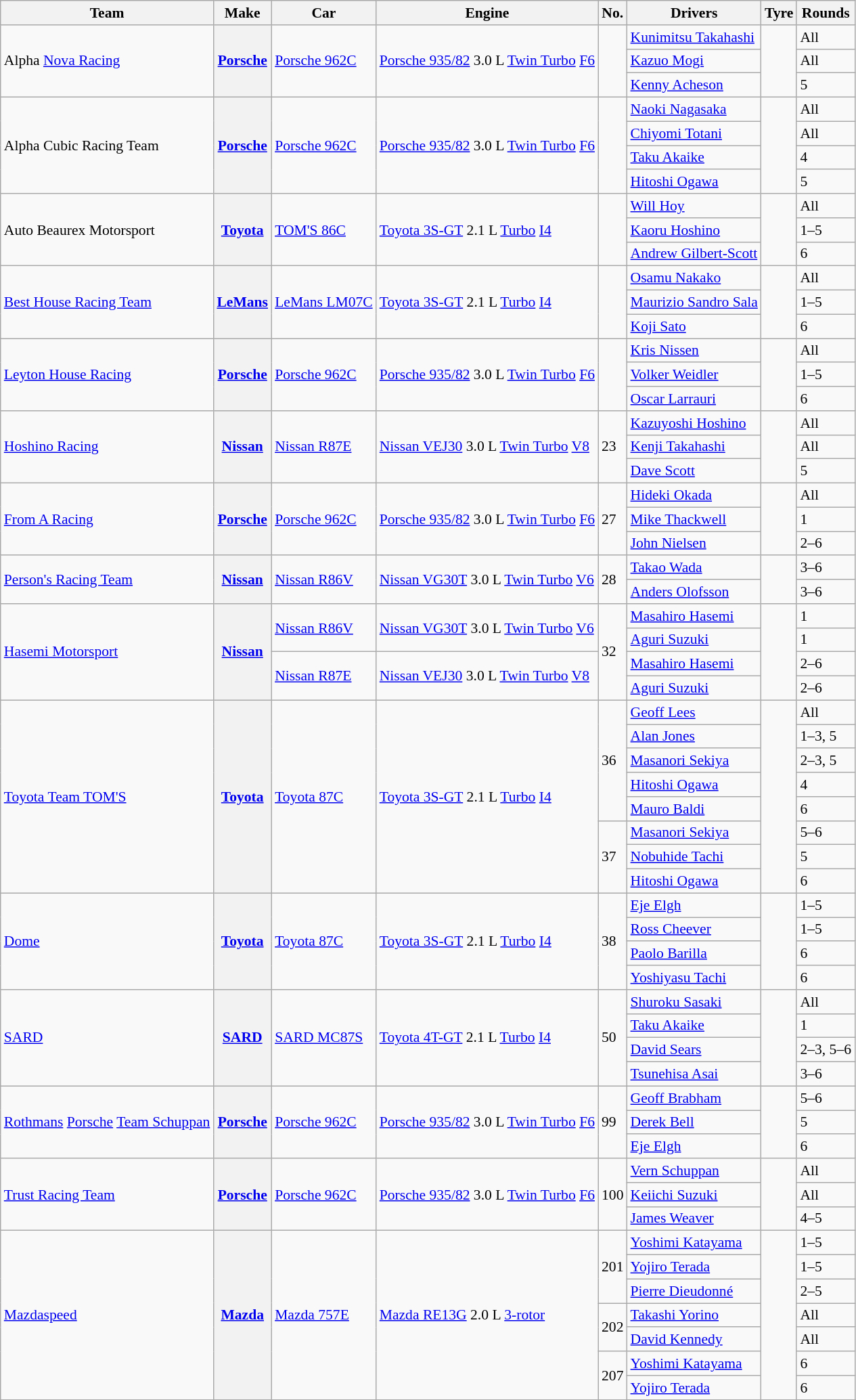<table class="wikitable" style="font-size: 90%;">
<tr>
<th>Team</th>
<th>Make</th>
<th>Car</th>
<th>Engine</th>
<th>No.</th>
<th>Drivers</th>
<th>Tyre</th>
<th>Rounds</th>
</tr>
<tr>
<td rowspan=3>Alpha <a href='#'>Nova Racing</a></td>
<th rowspan=3><a href='#'>Porsche</a></th>
<td rowspan=3><a href='#'>Porsche 962C</a></td>
<td rowspan=3><a href='#'>Porsche 935/82</a> 3.0 L <a href='#'>Twin Turbo</a> <a href='#'>F6</a></td>
<td rowspan=3></td>
<td> <a href='#'>Kunimitsu Takahashi</a></td>
<td align=center rowspan=3></td>
<td>All</td>
</tr>
<tr>
<td> <a href='#'>Kazuo Mogi</a></td>
<td>All</td>
</tr>
<tr>
<td> <a href='#'>Kenny Acheson</a></td>
<td>5</td>
</tr>
<tr>
<td rowspan=4>Alpha Cubic Racing Team</td>
<th rowspan=4><a href='#'>Porsche</a></th>
<td rowspan=4><a href='#'>Porsche 962C</a></td>
<td rowspan=4><a href='#'>Porsche 935/82</a> 3.0 L <a href='#'>Twin Turbo</a> <a href='#'>F6</a></td>
<td rowspan=4></td>
<td> <a href='#'>Naoki Nagasaka</a></td>
<td align=center rowspan=4></td>
<td>All</td>
</tr>
<tr>
<td> <a href='#'>Chiyomi Totani</a></td>
<td>All</td>
</tr>
<tr>
<td> <a href='#'>Taku Akaike</a></td>
<td>4</td>
</tr>
<tr>
<td> <a href='#'>Hitoshi Ogawa</a></td>
<td>5</td>
</tr>
<tr>
<td rowspan=3>Auto Beaurex Motorsport</td>
<th rowspan=3><a href='#'>Toyota</a></th>
<td rowspan=3><a href='#'>TOM'S 86C</a></td>
<td rowspan=3><a href='#'>Toyota 3S-GT</a> 2.1 L <a href='#'>Turbo</a> <a href='#'>I4</a></td>
<td rowspan=3></td>
<td> <a href='#'>Will Hoy</a></td>
<td align=center rowspan=3></td>
<td>All</td>
</tr>
<tr>
<td> <a href='#'>Kaoru Hoshino</a></td>
<td>1–5</td>
</tr>
<tr>
<td> <a href='#'>Andrew Gilbert-Scott</a></td>
<td>6</td>
</tr>
<tr>
<td rowspan=3><a href='#'>Best House Racing Team</a></td>
<th rowspan=3><a href='#'>LeMans</a></th>
<td rowspan=3><a href='#'>LeMans LM07C</a></td>
<td rowspan=3><a href='#'>Toyota 3S-GT</a> 2.1 L <a href='#'>Turbo</a> <a href='#'>I4</a></td>
<td rowspan=3></td>
<td> <a href='#'>Osamu Nakako</a></td>
<td align=center rowspan=3></td>
<td>All</td>
</tr>
<tr>
<td> <a href='#'>Maurizio Sandro Sala</a></td>
<td>1–5</td>
</tr>
<tr>
<td> <a href='#'>Koji Sato</a></td>
<td>6</td>
</tr>
<tr>
<td rowspan=3><a href='#'>Leyton House Racing</a></td>
<th rowspan=3><a href='#'>Porsche</a></th>
<td rowspan=3><a href='#'>Porsche 962C</a></td>
<td rowspan=3><a href='#'>Porsche 935/82</a> 3.0 L <a href='#'>Twin Turbo</a> <a href='#'>F6</a></td>
<td rowspan=3></td>
<td> <a href='#'>Kris Nissen</a></td>
<td align=center rowspan=3></td>
<td>All</td>
</tr>
<tr>
<td> <a href='#'>Volker Weidler</a></td>
<td>1–5</td>
</tr>
<tr>
<td> <a href='#'>Oscar Larrauri</a></td>
<td>6</td>
</tr>
<tr>
<td rowspan=3><a href='#'>Hoshino Racing</a></td>
<th rowspan=3><a href='#'>Nissan</a></th>
<td rowspan=3><a href='#'>Nissan R87E</a></td>
<td rowspan=3><a href='#'>Nissan VEJ30</a> 3.0 L <a href='#'>Twin Turbo</a> <a href='#'>V8</a></td>
<td rowspan=3>23</td>
<td> <a href='#'>Kazuyoshi Hoshino</a></td>
<td align=center rowspan=3></td>
<td>All</td>
</tr>
<tr>
<td> <a href='#'>Kenji Takahashi</a></td>
<td>All</td>
</tr>
<tr>
<td> <a href='#'>Dave Scott</a></td>
<td>5</td>
</tr>
<tr>
<td rowspan=3><a href='#'>From A Racing</a></td>
<th rowspan=3><a href='#'>Porsche</a></th>
<td rowspan=3><a href='#'>Porsche 962C</a></td>
<td rowspan=3><a href='#'>Porsche 935/82</a> 3.0 L <a href='#'>Twin Turbo</a> <a href='#'>F6</a></td>
<td rowspan=3>27</td>
<td> <a href='#'>Hideki Okada</a></td>
<td align=center rowspan=3></td>
<td>All</td>
</tr>
<tr>
<td> <a href='#'>Mike Thackwell</a></td>
<td>1</td>
</tr>
<tr>
<td> <a href='#'>John Nielsen</a></td>
<td>2–6</td>
</tr>
<tr>
<td rowspan=2><a href='#'>Person's Racing Team</a></td>
<th rowspan=2><a href='#'>Nissan</a></th>
<td rowspan=2><a href='#'>Nissan R86V</a></td>
<td rowspan=2><a href='#'>Nissan VG30T</a> 3.0 L <a href='#'>Twin Turbo</a> <a href='#'>V6</a></td>
<td rowspan=2>28</td>
<td> <a href='#'>Takao Wada</a></td>
<td align=center rowspan=2></td>
<td>3–6</td>
</tr>
<tr>
<td> <a href='#'>Anders Olofsson</a></td>
<td>3–6</td>
</tr>
<tr>
<td rowspan=4><a href='#'>Hasemi Motorsport</a></td>
<th rowspan=4><a href='#'>Nissan</a></th>
<td rowspan=2><a href='#'>Nissan R86V</a></td>
<td rowspan=2><a href='#'>Nissan VG30T</a> 3.0 L <a href='#'>Twin Turbo</a> <a href='#'>V6</a></td>
<td rowspan=4>32</td>
<td> <a href='#'>Masahiro Hasemi</a></td>
<td align=center rowspan=4></td>
<td>1</td>
</tr>
<tr>
<td> <a href='#'>Aguri Suzuki</a></td>
<td>1</td>
</tr>
<tr>
<td rowspan=2><a href='#'>Nissan R87E</a></td>
<td rowspan=2><a href='#'>Nissan VEJ30</a> 3.0 L <a href='#'>Twin Turbo</a> <a href='#'>V8</a></td>
<td> <a href='#'>Masahiro Hasemi</a></td>
<td>2–6</td>
</tr>
<tr>
<td> <a href='#'>Aguri Suzuki</a></td>
<td>2–6</td>
</tr>
<tr>
<td rowspan=8><a href='#'>Toyota Team TOM'S</a></td>
<th rowspan=8><a href='#'>Toyota</a></th>
<td rowspan=8><a href='#'>Toyota 87C</a></td>
<td rowspan=8><a href='#'>Toyota 3S-GT</a> 2.1 L <a href='#'>Turbo</a> <a href='#'>I4</a></td>
<td rowspan=5>36</td>
<td> <a href='#'>Geoff Lees</a></td>
<td align=center rowspan=8></td>
<td>All</td>
</tr>
<tr>
<td> <a href='#'>Alan Jones</a></td>
<td>1–3, 5</td>
</tr>
<tr>
<td> <a href='#'>Masanori Sekiya</a></td>
<td>2–3, 5</td>
</tr>
<tr>
<td> <a href='#'>Hitoshi Ogawa</a></td>
<td>4</td>
</tr>
<tr>
<td> <a href='#'>Mauro Baldi</a></td>
<td>6</td>
</tr>
<tr>
<td rowspan=3>37</td>
<td> <a href='#'>Masanori Sekiya</a></td>
<td>5–6</td>
</tr>
<tr>
<td> <a href='#'>Nobuhide Tachi</a></td>
<td>5</td>
</tr>
<tr>
<td> <a href='#'>Hitoshi Ogawa</a></td>
<td>6</td>
</tr>
<tr>
<td rowspan=4><a href='#'>Dome</a></td>
<th rowspan=4><a href='#'>Toyota</a></th>
<td rowspan=4><a href='#'>Toyota 87C</a></td>
<td rowspan=4><a href='#'>Toyota 3S-GT</a> 2.1 L <a href='#'>Turbo</a> <a href='#'>I4</a></td>
<td rowspan=4>38</td>
<td> <a href='#'>Eje Elgh</a></td>
<td align=center rowspan=4></td>
<td>1–5</td>
</tr>
<tr>
<td> <a href='#'>Ross Cheever</a></td>
<td>1–5</td>
</tr>
<tr>
<td> <a href='#'>Paolo Barilla</a></td>
<td>6</td>
</tr>
<tr>
<td> <a href='#'>Yoshiyasu Tachi</a></td>
<td>6</td>
</tr>
<tr>
<td rowspan=4><a href='#'>SARD</a></td>
<th rowspan=4><a href='#'>SARD</a></th>
<td rowspan=4><a href='#'>SARD MC87S</a></td>
<td rowspan=4><a href='#'>Toyota 4T-GT</a> 2.1 L <a href='#'>Turbo</a> <a href='#'>I4</a></td>
<td rowspan=4>50</td>
<td> <a href='#'>Shuroku Sasaki</a></td>
<td align=center rowspan=4></td>
<td>All</td>
</tr>
<tr>
<td> <a href='#'>Taku Akaike</a></td>
<td>1</td>
</tr>
<tr>
<td> <a href='#'>David Sears</a></td>
<td>2–3, 5–6</td>
</tr>
<tr>
<td> <a href='#'>Tsunehisa Asai</a></td>
<td>3–6</td>
</tr>
<tr>
<td rowspan=3><a href='#'>Rothmans</a> <a href='#'>Porsche</a> <a href='#'>Team Schuppan</a></td>
<th rowspan=3><a href='#'>Porsche</a></th>
<td rowspan=3><a href='#'>Porsche 962C</a></td>
<td rowspan=3><a href='#'>Porsche 935/82</a> 3.0 L <a href='#'>Twin Turbo</a> <a href='#'>F6</a></td>
<td rowspan=3>99</td>
<td> <a href='#'>Geoff Brabham</a></td>
<td align=center rowspan=3></td>
<td>5–6</td>
</tr>
<tr>
<td> <a href='#'>Derek Bell</a></td>
<td>5</td>
</tr>
<tr>
<td> <a href='#'>Eje Elgh</a></td>
<td>6</td>
</tr>
<tr>
<td rowspan=3><a href='#'>Trust Racing Team</a></td>
<th rowspan=3><a href='#'>Porsche</a></th>
<td rowspan=3><a href='#'>Porsche 962C</a></td>
<td rowspan=3><a href='#'>Porsche 935/82</a> 3.0 L <a href='#'>Twin Turbo</a> <a href='#'>F6</a></td>
<td rowspan=3>100</td>
<td> <a href='#'>Vern Schuppan</a></td>
<td align=center rowspan=3></td>
<td>All</td>
</tr>
<tr>
<td> <a href='#'>Keiichi Suzuki</a></td>
<td>All</td>
</tr>
<tr>
<td> <a href='#'>James Weaver</a></td>
<td>4–5</td>
</tr>
<tr>
<td rowspan=7><a href='#'>Mazdaspeed</a></td>
<th rowspan=7><a href='#'>Mazda</a></th>
<td rowspan=7><a href='#'>Mazda 757E</a></td>
<td rowspan=7><a href='#'>Mazda RE13G</a> 2.0 L <a href='#'>3-rotor</a></td>
<td rowspan=3>201</td>
<td> <a href='#'>Yoshimi Katayama</a></td>
<td align=center rowspan=7></td>
<td>1–5</td>
</tr>
<tr>
<td> <a href='#'>Yojiro Terada</a></td>
<td>1–5</td>
</tr>
<tr>
<td> <a href='#'>Pierre Dieudonné</a></td>
<td>2–5</td>
</tr>
<tr>
<td rowspan=2>202</td>
<td> <a href='#'>Takashi Yorino</a></td>
<td>All</td>
</tr>
<tr>
<td> <a href='#'>David Kennedy</a></td>
<td>All</td>
</tr>
<tr>
<td rowspan=2>207</td>
<td> <a href='#'>Yoshimi Katayama</a></td>
<td>6</td>
</tr>
<tr>
<td> <a href='#'>Yojiro Terada</a></td>
<td>6</td>
</tr>
<tr>
</tr>
</table>
